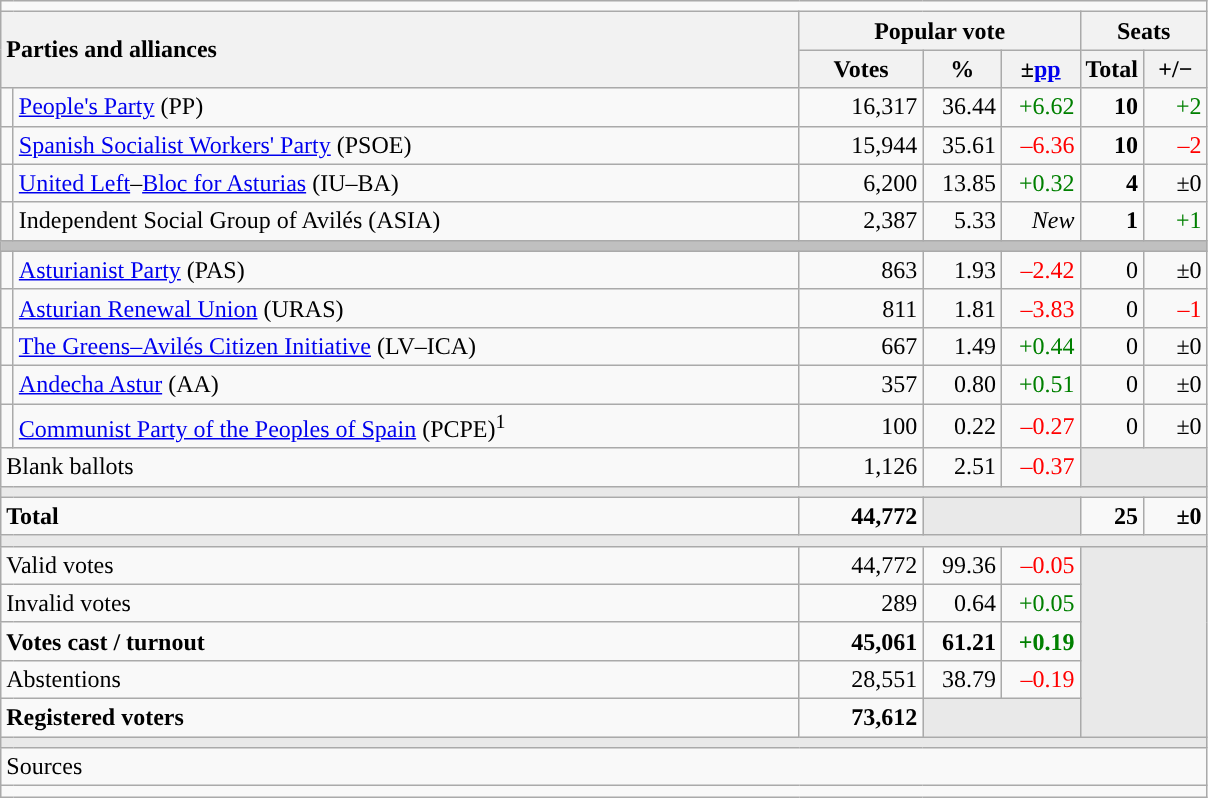<table class="wikitable" style="text-align:right;">
<tr>
<td colspan="7"></td>
</tr>
<tr>
<th style="text-align:left;" rowspan="2" colspan="2" width="525">Parties and alliances</th>
<th colspan="3">Popular vote</th>
<th colspan="2">Seats</th>
</tr>
<tr>
<th width="75">Votes</th>
<th width="45">%</th>
<th width="45">±<a href='#'>pp</a></th>
<th width="35">Total</th>
<th width="35">+/−</th>
</tr>
<tr>
<td width="1" style="color:inherit;background:"></td>
<td align="left"><a href='#'>People's Party</a> (PP)</td>
<td>16,317</td>
<td>36.44</td>
<td style="color:green;">+6.62</td>
<td><strong>10</strong></td>
<td style="color:green;">+2</td>
</tr>
<tr>
<td style="color:inherit;background:"></td>
<td align="left"><a href='#'>Spanish Socialist Workers' Party</a> (PSOE)</td>
<td>15,944</td>
<td>35.61</td>
<td style="color:red;">–6.36</td>
<td><strong>10</strong></td>
<td style="color:red;">–2</td>
</tr>
<tr>
<td style="color:inherit;background:"></td>
<td align="left"><a href='#'>United Left</a>–<a href='#'>Bloc for Asturias</a> (IU–BA)</td>
<td>6,200</td>
<td>13.85</td>
<td style="color:green;">+0.32</td>
<td><strong>4</strong></td>
<td>±0</td>
</tr>
<tr>
<td style="color:inherit;background:"></td>
<td align="left">Independent Social Group of Avilés (ASIA)</td>
<td>2,387</td>
<td>5.33</td>
<td><em>New</em></td>
<td><strong>1</strong></td>
<td style="color:green;">+1</td>
</tr>
<tr>
<td colspan="7" bgcolor="#C0C0C0"></td>
</tr>
<tr>
<td style="color:inherit;background:"></td>
<td align="left"><a href='#'>Asturianist Party</a> (PAS)</td>
<td>863</td>
<td>1.93</td>
<td style="color:red;">–2.42</td>
<td>0</td>
<td>±0</td>
</tr>
<tr>
<td style="color:inherit;background:"></td>
<td align="left"><a href='#'>Asturian Renewal Union</a> (URAS)</td>
<td>811</td>
<td>1.81</td>
<td style="color:red;">–3.83</td>
<td>0</td>
<td style="color:red;">–1</td>
</tr>
<tr>
<td style="color:inherit;background:"></td>
<td align="left"><a href='#'>The Greens–Avilés Citizen Initiative</a> (LV–ICA)</td>
<td>667</td>
<td>1.49</td>
<td style="color:green;">+0.44</td>
<td>0</td>
<td>±0</td>
</tr>
<tr>
<td style="color:inherit;background:"></td>
<td align="left"><a href='#'>Andecha Astur</a> (AA)</td>
<td>357</td>
<td>0.80</td>
<td style="color:green;">+0.51</td>
<td>0</td>
<td>±0</td>
</tr>
<tr>
<td style="color:inherit;background:"></td>
<td align="left"><a href='#'>Communist Party of the Peoples of Spain</a> (PCPE)<sup>1</sup></td>
<td>100</td>
<td>0.22</td>
<td style="color:red;">–0.27</td>
<td>0</td>
<td>±0</td>
</tr>
<tr>
<td align="left" colspan="2">Blank ballots</td>
<td>1,126</td>
<td>2.51</td>
<td style="color:red;">–0.37</td>
<td bgcolor="#E9E9E9" colspan="2"></td>
</tr>
<tr>
<td colspan="7" bgcolor="#E9E9E9"></td>
</tr>
<tr style="font-weight:bold;">
<td align="left" colspan="2">Total</td>
<td>44,772</td>
<td bgcolor="#E9E9E9" colspan="2"></td>
<td>25</td>
<td>±0</td>
</tr>
<tr>
<td colspan="7" bgcolor="#E9E9E9"></td>
</tr>
<tr>
<td align="left" colspan="2">Valid votes</td>
<td>44,772</td>
<td>99.36</td>
<td style="color:red;">–0.05</td>
<td bgcolor="#E9E9E9" colspan="2" rowspan="5"></td>
</tr>
<tr>
<td align="left" colspan="2">Invalid votes</td>
<td>289</td>
<td>0.64</td>
<td style="color:green;">+0.05</td>
</tr>
<tr style="font-weight:bold;">
<td align="left" colspan="2">Votes cast / turnout</td>
<td>45,061</td>
<td>61.21</td>
<td style="color:green;">+0.19</td>
</tr>
<tr>
<td align="left" colspan="2">Abstentions</td>
<td>28,551</td>
<td>38.79</td>
<td style="color:red;">–0.19</td>
</tr>
<tr style="font-weight:bold;">
<td align="left" colspan="2">Registered voters</td>
<td>73,612</td>
<td bgcolor="#E9E9E9" colspan="2"></td>
</tr>
<tr>
<td colspan="7" bgcolor="#E9E9E9"></td>
</tr>
<tr>
<td align="left" colspan="7">Sources</td>
</tr>
<tr>
<td colspan="7" style="text-align:left; max-width:790px;"></td>
</tr>
</table>
